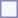<table style="border:1px solid #8888aa; background-color:#f7f8ff; padding:5px; font-size:95%; margin: 0px 12px 12px 0px;">
</table>
